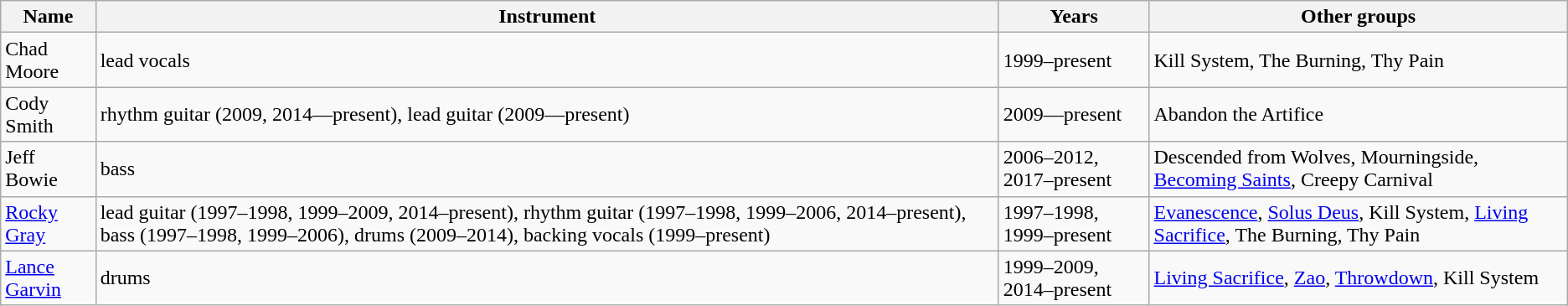<table class="wikitable">
<tr>
<th>Name</th>
<th>Instrument</th>
<th>Years</th>
<th>Other groups</th>
</tr>
<tr>
<td>Chad Moore</td>
<td>lead vocals</td>
<td>1999–present</td>
<td>Kill System, The Burning, Thy Pain</td>
</tr>
<tr>
<td>Cody Smith</td>
<td>rhythm guitar (2009, 2014—present), lead guitar (2009—present)</td>
<td>2009—present</td>
<td>Abandon the Artifice</td>
</tr>
<tr>
<td>Jeff Bowie</td>
<td>bass</td>
<td>2006–2012, 2017–present</td>
<td>Descended from Wolves, Mourningside, <a href='#'>Becoming Saints</a>, Creepy Carnival</td>
</tr>
<tr>
<td><a href='#'>Rocky Gray</a></td>
<td>lead guitar (1997–1998, 1999–2009, 2014–present), rhythm guitar (1997–1998, 1999–2006, 2014–present), bass (1997–1998, 1999–2006), drums (2009–2014), backing vocals (1999–present)</td>
<td>1997–1998, 1999–present</td>
<td><a href='#'>Evanescence</a>, <a href='#'>Solus Deus</a>, Kill System, <a href='#'>Living Sacrifice</a>, The Burning, Thy Pain</td>
</tr>
<tr>
<td><a href='#'>Lance Garvin</a></td>
<td>drums</td>
<td>1999–2009, 2014–present</td>
<td><a href='#'>Living Sacrifice</a>, <a href='#'>Zao</a>, <a href='#'>Throwdown</a>, Kill System</td>
</tr>
</table>
